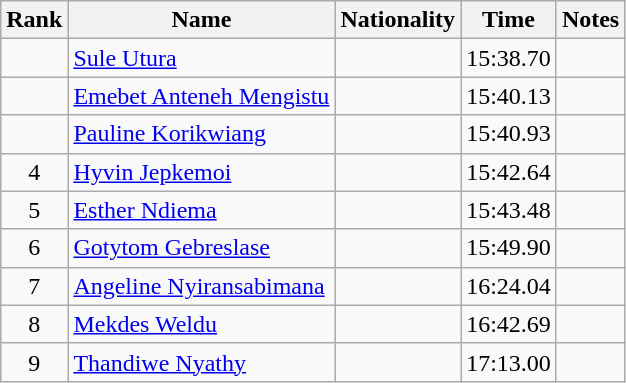<table class="wikitable sortable" style="text-align:center">
<tr>
<th>Rank</th>
<th>Name</th>
<th>Nationality</th>
<th>Time</th>
<th>Notes</th>
</tr>
<tr>
<td></td>
<td align=left><a href='#'>Sule Utura</a></td>
<td align=left></td>
<td>15:38.70</td>
<td></td>
</tr>
<tr>
<td></td>
<td align=left><a href='#'>Emebet Anteneh Mengistu</a></td>
<td align=left></td>
<td>15:40.13</td>
<td></td>
</tr>
<tr>
<td></td>
<td align=left><a href='#'>Pauline Korikwiang</a></td>
<td align=left></td>
<td>15:40.93</td>
<td></td>
</tr>
<tr>
<td>4</td>
<td align=left><a href='#'>Hyvin Jepkemoi</a></td>
<td align=left></td>
<td>15:42.64</td>
<td></td>
</tr>
<tr>
<td>5</td>
<td align=left><a href='#'>Esther Ndiema</a></td>
<td align=left></td>
<td>15:43.48</td>
<td></td>
</tr>
<tr>
<td>6</td>
<td align=left><a href='#'>Gotytom Gebreslase</a></td>
<td align=left></td>
<td>15:49.90</td>
<td></td>
</tr>
<tr>
<td>7</td>
<td align=left><a href='#'>Angeline Nyiransabimana</a></td>
<td align=left></td>
<td>16:24.04</td>
<td></td>
</tr>
<tr>
<td>8</td>
<td align=left><a href='#'>Mekdes Weldu</a></td>
<td align=left></td>
<td>16:42.69</td>
<td></td>
</tr>
<tr>
<td>9</td>
<td align=left><a href='#'>Thandiwe Nyathy</a></td>
<td align=left></td>
<td>17:13.00</td>
<td></td>
</tr>
</table>
